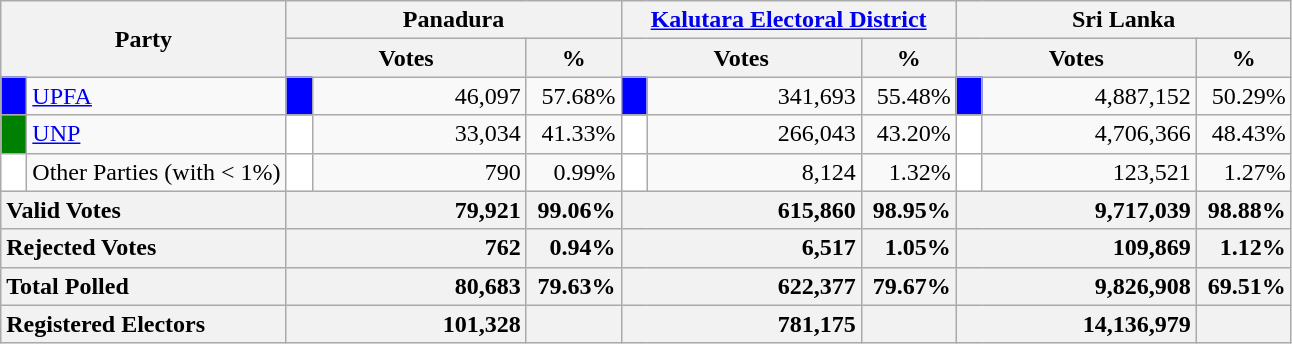<table class="wikitable">
<tr>
<th colspan="2" width="144px"rowspan="2">Party</th>
<th colspan="3" width="216px">Panadura</th>
<th colspan="3" width="216px"><a href='#'>Kalutara Electoral District</a></th>
<th colspan="3" width="216px">Sri Lanka</th>
</tr>
<tr>
<th colspan="2" width="144px">Votes</th>
<th>%</th>
<th colspan="2" width="144px">Votes</th>
<th>%</th>
<th colspan="2" width="144px">Votes</th>
<th>%</th>
</tr>
<tr>
<td style="background-color:blue;" width="10px"></td>
<td style="text-align:left;"><a href='#'>UPFA</a></td>
<td style="background-color:blue;" width="10px"></td>
<td style="text-align:right;">46,097</td>
<td style="text-align:right;">57.68%</td>
<td style="background-color:blue;" width="10px"></td>
<td style="text-align:right;">341,693</td>
<td style="text-align:right;">55.48%</td>
<td style="background-color:blue;" width="10px"></td>
<td style="text-align:right;">4,887,152</td>
<td style="text-align:right;">50.29%</td>
</tr>
<tr>
<td style="background-color:green;" width="10px"></td>
<td style="text-align:left;"><a href='#'>UNP</a></td>
<td style="background-color:white;" width="10px"></td>
<td style="text-align:right;">33,034</td>
<td style="text-align:right;">41.33%</td>
<td style="background-color:white;" width="10px"></td>
<td style="text-align:right;">266,043</td>
<td style="text-align:right;">43.20%</td>
<td style="background-color:white;" width="10px"></td>
<td style="text-align:right;">4,706,366</td>
<td style="text-align:right;">48.43%</td>
</tr>
<tr>
<td style="background-color:white;" width="10px"></td>
<td style="text-align:left;">Other Parties (with < 1%)</td>
<td style="background-color:white;" width="10px"></td>
<td style="text-align:right;">790</td>
<td style="text-align:right;">0.99%</td>
<td style="background-color:white;" width="10px"></td>
<td style="text-align:right;">8,124</td>
<td style="text-align:right;">1.32%</td>
<td style="background-color:white;" width="10px"></td>
<td style="text-align:right;">123,521</td>
<td style="text-align:right;">1.27%</td>
</tr>
<tr>
<th colspan="2" width="144px"style="text-align:left;">Valid Votes</th>
<th style="text-align:right;"colspan="2" width="144px">79,921</th>
<th style="text-align:right;">99.06%</th>
<th style="text-align:right;"colspan="2" width="144px">615,860</th>
<th style="text-align:right;">98.95%</th>
<th style="text-align:right;"colspan="2" width="144px">9,717,039</th>
<th style="text-align:right;">98.88%</th>
</tr>
<tr>
<th colspan="2" width="144px"style="text-align:left;">Rejected Votes</th>
<th style="text-align:right;"colspan="2" width="144px">762</th>
<th style="text-align:right;">0.94%</th>
<th style="text-align:right;"colspan="2" width="144px">6,517</th>
<th style="text-align:right;">1.05%</th>
<th style="text-align:right;"colspan="2" width="144px">109,869</th>
<th style="text-align:right;">1.12%</th>
</tr>
<tr>
<th colspan="2" width="144px"style="text-align:left;">Total Polled</th>
<th style="text-align:right;"colspan="2" width="144px">80,683</th>
<th style="text-align:right;">79.63%</th>
<th style="text-align:right;"colspan="2" width="144px">622,377</th>
<th style="text-align:right;">79.67%</th>
<th style="text-align:right;"colspan="2" width="144px">9,826,908</th>
<th style="text-align:right;">69.51%</th>
</tr>
<tr>
<th colspan="2" width="144px"style="text-align:left;">Registered Electors</th>
<th style="text-align:right;"colspan="2" width="144px">101,328</th>
<th></th>
<th style="text-align:right;"colspan="2" width="144px">781,175</th>
<th></th>
<th style="text-align:right;"colspan="2" width="144px">14,136,979</th>
<th></th>
</tr>
</table>
